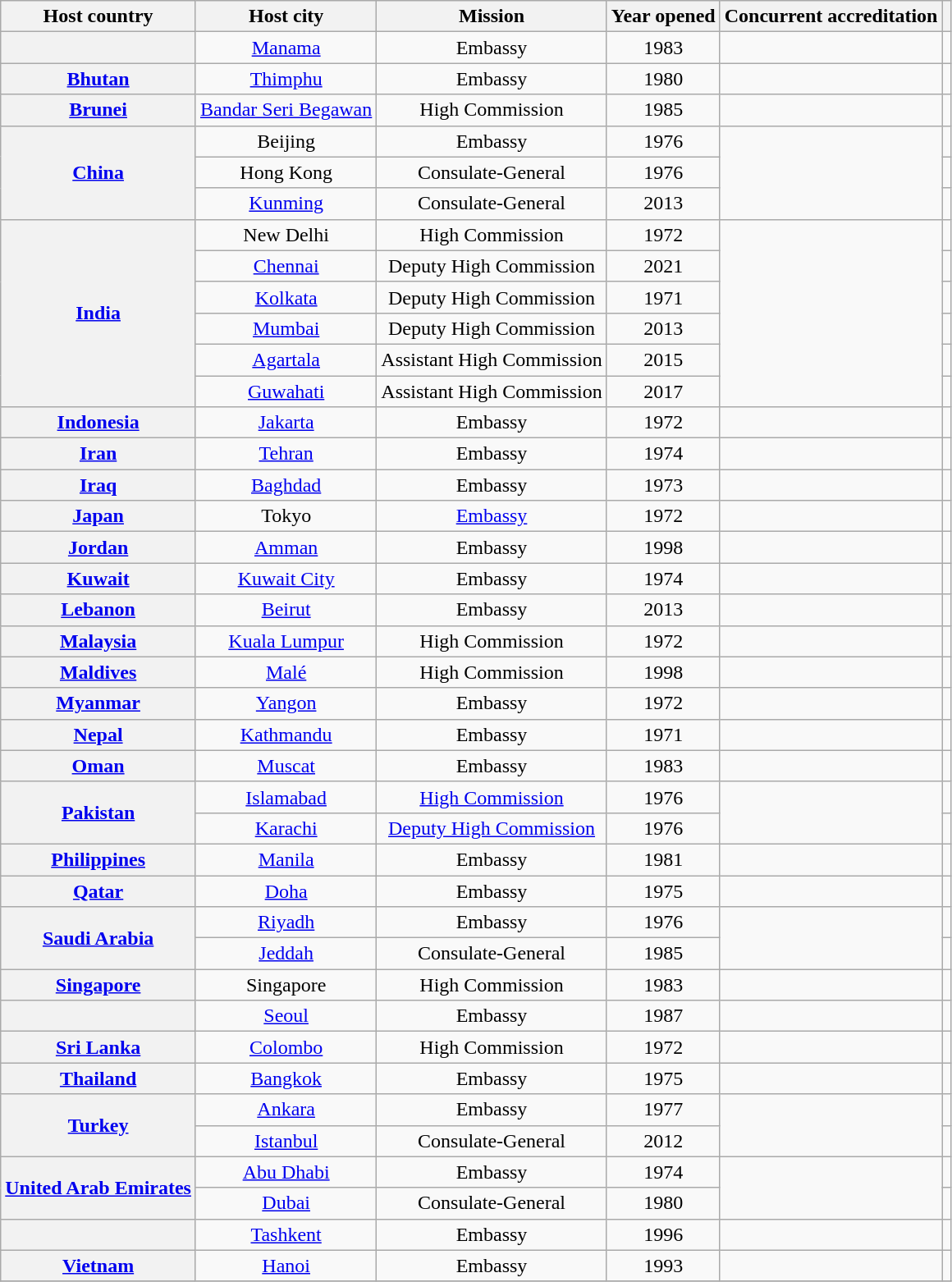<table class="wikitable plainrowheaders" style="text-align:center;">
<tr>
<th scope="col">Host country</th>
<th scope="col">Host city</th>
<th scope="col">Mission</th>
<th scope="col">Year opened</th>
<th scope="col">Concurrent accreditation</th>
<th scope="col"></th>
</tr>
<tr>
<th scope="row"></th>
<td><a href='#'>Manama</a></td>
<td>Embassy</td>
<td>1983</td>
<td></td>
<td></td>
</tr>
<tr>
<th scope="row"> <a href='#'>Bhutan</a></th>
<td><a href='#'>Thimphu</a></td>
<td>Embassy</td>
<td>1980</td>
<td></td>
<td></td>
</tr>
<tr>
<th scope="row"> <a href='#'>Brunei</a></th>
<td><a href='#'>Bandar Seri Begawan</a></td>
<td>High Commission</td>
<td>1985</td>
<td></td>
<td></td>
</tr>
<tr>
<th scope="row" rowspan="3"> <a href='#'>China</a></th>
<td>Beijing</td>
<td>Embassy</td>
<td>1976</td>
<td rowspan="3"></td>
<td></td>
</tr>
<tr>
<td>Hong Kong</td>
<td>Consulate-General</td>
<td>1976</td>
<td></td>
</tr>
<tr>
<td><a href='#'>Kunming</a></td>
<td>Consulate-General</td>
<td>2013</td>
<td></td>
</tr>
<tr>
<th scope="row" rowspan="6"> <a href='#'>India</a></th>
<td>New Delhi</td>
<td>High Commission</td>
<td>1972</td>
<td rowspan="6"></td>
<td></td>
</tr>
<tr>
<td><a href='#'>Chennai</a></td>
<td>Deputy High Commission</td>
<td>2021</td>
<td></td>
</tr>
<tr>
<td><a href='#'>Kolkata</a></td>
<td>Deputy High Commission</td>
<td>1971</td>
<td></td>
</tr>
<tr>
<td><a href='#'>Mumbai</a></td>
<td>Deputy High Commission</td>
<td>2013</td>
<td></td>
</tr>
<tr>
<td><a href='#'>Agartala</a></td>
<td>Assistant High Commission</td>
<td>2015</td>
<td></td>
</tr>
<tr>
<td><a href='#'>Guwahati</a></td>
<td>Assistant High Commission</td>
<td>2017</td>
<td></td>
</tr>
<tr>
<th scope="row"> <a href='#'>Indonesia</a></th>
<td><a href='#'>Jakarta</a></td>
<td>Embassy</td>
<td>1972</td>
<td></td>
<td></td>
</tr>
<tr>
<th scope="row"> <a href='#'>Iran</a></th>
<td><a href='#'>Tehran</a></td>
<td>Embassy</td>
<td>1974</td>
<td></td>
<td></td>
</tr>
<tr>
<th scope="row"> <a href='#'>Iraq</a></th>
<td><a href='#'>Baghdad</a></td>
<td>Embassy</td>
<td>1973</td>
<td></td>
<td></td>
</tr>
<tr>
<th scope="row"> <a href='#'>Japan</a></th>
<td>Tokyo</td>
<td><a href='#'>Embassy</a></td>
<td>1972</td>
<td></td>
<td></td>
</tr>
<tr>
<th scope="row"> <a href='#'>Jordan</a></th>
<td><a href='#'>Amman</a></td>
<td>Embassy</td>
<td>1998</td>
<td></td>
<td></td>
</tr>
<tr>
<th scope="row"> <a href='#'>Kuwait</a></th>
<td><a href='#'>Kuwait City</a></td>
<td>Embassy</td>
<td>1974</td>
<td></td>
<td></td>
</tr>
<tr>
<th scope="row"> <a href='#'>Lebanon</a></th>
<td><a href='#'>Beirut</a></td>
<td>Embassy</td>
<td>2013</td>
<td></td>
<td></td>
</tr>
<tr>
<th scope="row"> <a href='#'>Malaysia</a></th>
<td><a href='#'>Kuala Lumpur</a></td>
<td>High Commission</td>
<td>1972</td>
<td></td>
<td></td>
</tr>
<tr>
<th scope="row"> <a href='#'>Maldives</a></th>
<td><a href='#'>Malé</a></td>
<td>High Commission</td>
<td>1998</td>
<td></td>
<td></td>
</tr>
<tr>
<th scope="row"> <a href='#'>Myanmar</a></th>
<td><a href='#'>Yangon</a></td>
<td>Embassy</td>
<td>1972</td>
<td></td>
<td></td>
</tr>
<tr>
<th scope="row"> <a href='#'>Nepal</a></th>
<td><a href='#'>Kathmandu</a></td>
<td>Embassy</td>
<td>1971</td>
<td></td>
<td></td>
</tr>
<tr>
<th scope="row"> <a href='#'>Oman</a></th>
<td><a href='#'>Muscat</a></td>
<td>Embassy</td>
<td>1983</td>
<td></td>
<td></td>
</tr>
<tr>
<th scope="row" rowspan="2"> <a href='#'>Pakistan</a></th>
<td><a href='#'>Islamabad</a></td>
<td><a href='#'>High Commission</a></td>
<td>1976</td>
<td rowspan="2"></td>
<td></td>
</tr>
<tr>
<td><a href='#'>Karachi</a></td>
<td><a href='#'>Deputy High Commission</a></td>
<td>1976</td>
<td></td>
</tr>
<tr>
<th scope="row"> <a href='#'>Philippines</a></th>
<td><a href='#'>Manila</a></td>
<td>Embassy</td>
<td>1981</td>
<td></td>
<td></td>
</tr>
<tr>
<th scope="row"> <a href='#'>Qatar</a></th>
<td><a href='#'>Doha</a></td>
<td>Embassy</td>
<td>1975</td>
<td></td>
<td></td>
</tr>
<tr>
<th scope="row" rowspan="2"> <a href='#'>Saudi Arabia</a></th>
<td><a href='#'>Riyadh</a></td>
<td>Embassy</td>
<td>1976</td>
<td rowspan="2"></td>
<td></td>
</tr>
<tr>
<td><a href='#'>Jeddah</a></td>
<td>Consulate-General</td>
<td>1985</td>
<td></td>
</tr>
<tr>
<th scope="row"> <a href='#'>Singapore</a></th>
<td>Singapore</td>
<td>High Commission</td>
<td>1983</td>
<td></td>
<td></td>
</tr>
<tr>
<th scope="row"></th>
<td><a href='#'>Seoul</a></td>
<td>Embassy</td>
<td>1987</td>
<td></td>
<td></td>
</tr>
<tr>
<th scope="row"> <a href='#'>Sri Lanka</a></th>
<td><a href='#'>Colombo</a></td>
<td>High Commission</td>
<td>1972</td>
<td></td>
<td></td>
</tr>
<tr>
<th scope="row"> <a href='#'>Thailand</a></th>
<td><a href='#'>Bangkok</a></td>
<td>Embassy</td>
<td>1975</td>
<td></td>
<td></td>
</tr>
<tr>
<th scope="row" rowspan="2"> <a href='#'>Turkey</a></th>
<td><a href='#'>Ankara</a></td>
<td>Embassy</td>
<td>1977</td>
<td rowspan="2"></td>
<td></td>
</tr>
<tr>
<td><a href='#'>Istanbul</a></td>
<td>Consulate-General</td>
<td>2012</td>
<td></td>
</tr>
<tr>
<th scope="row" rowspan="2"> <a href='#'>United Arab Emirates</a></th>
<td><a href='#'>Abu Dhabi</a></td>
<td>Embassy</td>
<td>1974</td>
<td rowspan="2"></td>
<td></td>
</tr>
<tr>
<td><a href='#'>Dubai</a></td>
<td>Consulate-General</td>
<td>1980</td>
<td></td>
</tr>
<tr>
<th scope="row"></th>
<td><a href='#'>Tashkent</a></td>
<td>Embassy</td>
<td>1996</td>
<td></td>
<td></td>
</tr>
<tr>
<th scope="row"> <a href='#'>Vietnam</a></th>
<td><a href='#'>Hanoi</a></td>
<td>Embassy</td>
<td>1993</td>
<td></td>
<td></td>
</tr>
<tr>
</tr>
</table>
